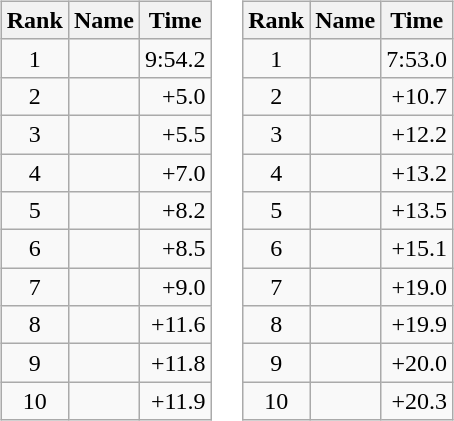<table border="0">
<tr>
<td valign="top"><br><table class="wikitable">
<tr>
<th>Rank</th>
<th>Name</th>
<th>Time</th>
</tr>
<tr>
<td style="text-align:center;">1</td>
<td></td>
<td align="right">9:54.2</td>
</tr>
<tr>
<td style="text-align:center;">2</td>
<td></td>
<td align="right">+5.0</td>
</tr>
<tr>
<td style="text-align:center;">3</td>
<td></td>
<td align="right">+5.5</td>
</tr>
<tr>
<td style="text-align:center;">4</td>
<td></td>
<td align="right">+7.0</td>
</tr>
<tr>
<td style="text-align:center;">5</td>
<td></td>
<td align="right">+8.2</td>
</tr>
<tr>
<td style="text-align:center;">6</td>
<td></td>
<td align="right">+8.5</td>
</tr>
<tr>
<td style="text-align:center;">7</td>
<td></td>
<td align="right">+9.0</td>
</tr>
<tr>
<td style="text-align:center;">8</td>
<td></td>
<td align="right">+11.6</td>
</tr>
<tr>
<td style="text-align:center;">9</td>
<td></td>
<td align="right">+11.8</td>
</tr>
<tr>
<td style="text-align:center;">10</td>
<td></td>
<td align="right">+11.9</td>
</tr>
</table>
</td>
<td valign="top"><br><table class="wikitable">
<tr>
<th>Rank</th>
<th>Name</th>
<th>Time</th>
</tr>
<tr>
<td style="text-align:center;">1</td>
<td></td>
<td align="right">7:53.0</td>
</tr>
<tr>
<td style="text-align:center;">2</td>
<td></td>
<td align="right">+10.7</td>
</tr>
<tr>
<td style="text-align:center;">3</td>
<td></td>
<td align="right">+12.2</td>
</tr>
<tr>
<td style="text-align:center;">4</td>
<td></td>
<td align="right">+13.2</td>
</tr>
<tr>
<td style="text-align:center;">5</td>
<td></td>
<td align="right">+13.5</td>
</tr>
<tr>
<td style="text-align:center;">6</td>
<td></td>
<td align="right">+15.1</td>
</tr>
<tr>
<td style="text-align:center;">7</td>
<td></td>
<td align="right">+19.0</td>
</tr>
<tr>
<td style="text-align:center;">8</td>
<td></td>
<td align="right">+19.9</td>
</tr>
<tr>
<td style="text-align:center;">9</td>
<td></td>
<td align="right">+20.0</td>
</tr>
<tr>
<td style="text-align:center;">10</td>
<td></td>
<td align="right">+20.3</td>
</tr>
</table>
</td>
</tr>
</table>
